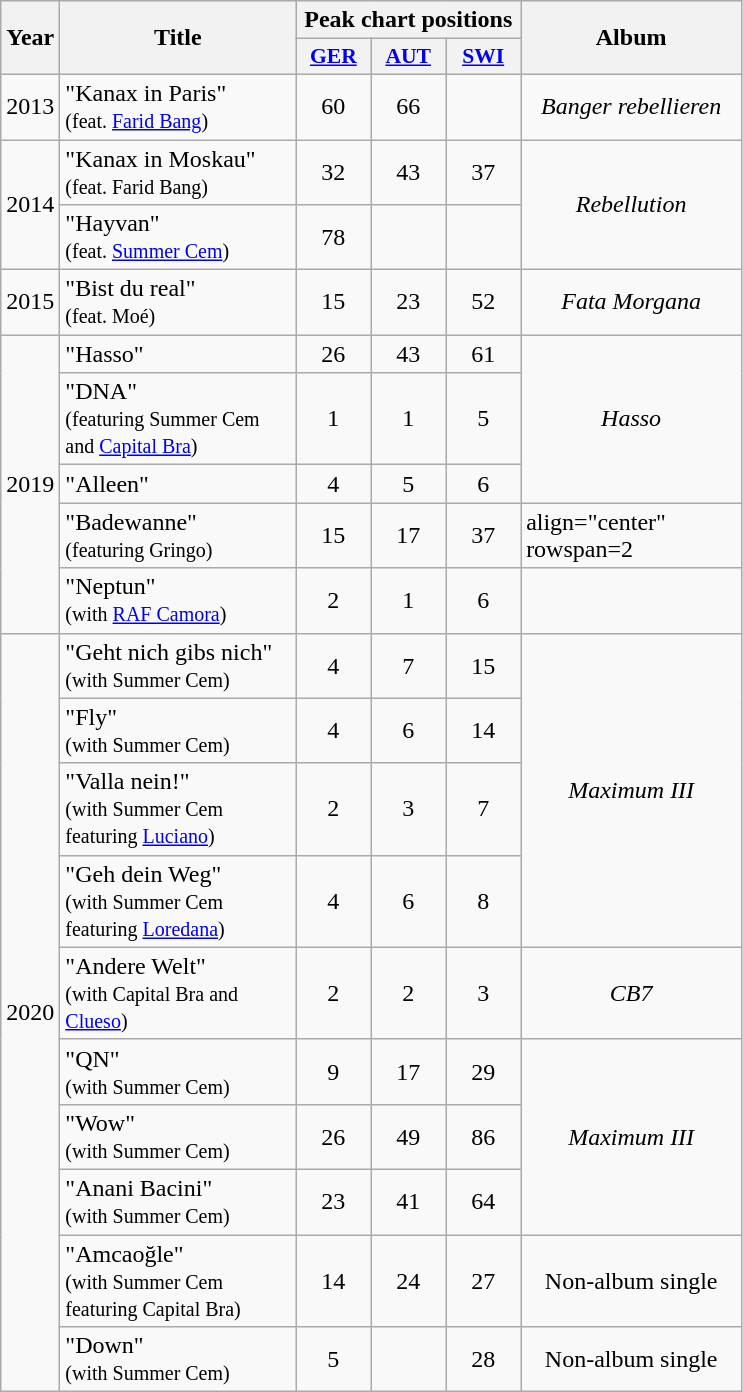<table class="wikitable">
<tr style="background: #eeeeee;">
<th style="width: 20px;" rowspan="2">Year</th>
<th style="width: 150px;" rowspan="2">Title</th>
<th colspan="3">Peak chart positions</th>
<th style="width: 140px;" rowspan="2">Album</th>
</tr>
<tr style="background: #eeeeee;">
<th scope="col" style="width:3em;font-size:90%;"><a href='#'>GER</a><br></th>
<th scope="col" style="width:3em;font-size:90%;"><a href='#'>AUT</a><br></th>
<th scope="col" style="width:3em;font-size:90%;"><a href='#'>SWI</a><br></th>
</tr>
<tr>
<td>2013</td>
<td>"Kanax in Paris" <br><small>(feat. <a href='#'>Farid Bang</a>)</small></td>
<td align="center">60</td>
<td align="center">66</td>
<td align="center"></td>
<td align="center"><em>Banger rebellieren</em></td>
</tr>
<tr>
<td rowspan=2>2014</td>
<td>"Kanax in Moskau" <br><small>(feat. Farid Bang)</small></td>
<td align="center">32</td>
<td align="center">43</td>
<td align="center">37</td>
<td align="center" rowspan=2><em>Rebellution</em></td>
</tr>
<tr>
<td>"Hayvan" <br><small>(feat. <a href='#'>Summer Cem</a>)</small></td>
<td align="center">78</td>
<td align="center"></td>
<td align="center"></td>
</tr>
<tr>
<td>2015</td>
<td>"Bist du real" <br><small>(feat. Moé)</small></td>
<td align="center">15</td>
<td align="center">23</td>
<td align="center">52</td>
<td align="center"><em>Fata Morgana</em></td>
</tr>
<tr>
<td rowspan=5>2019</td>
<td>"Hasso"</td>
<td align="center">26</td>
<td align="center">43</td>
<td align="center">61</td>
<td align="center" rowspan=3><em>Hasso</em></td>
</tr>
<tr>
<td>"DNA" <br><small>(featuring Summer Cem and <a href='#'>Capital Bra</a>)</small></td>
<td align="center">1</td>
<td align="center">1</td>
<td align="center">5</td>
</tr>
<tr>
<td>"Alleen"</td>
<td align="center">4</td>
<td align="center">5</td>
<td align="center">6</td>
</tr>
<tr>
<td>"Badewanne" <br><small>(featuring Gringo)</small></td>
<td align="center">15</td>
<td align="center">17</td>
<td align="center">37</td>
<td>align="center" rowspan=2 </td>
</tr>
<tr>
<td>"Neptun" <br><small>(with <a href='#'>RAF Camora</a>)</small></td>
<td align="center">2</td>
<td align="center">1</td>
<td align="center">6</td>
</tr>
<tr>
<td rowspan=10>2020</td>
<td>"Geht nich gibs nich" <br><small>(with Summer Cem)</small></td>
<td align="center">4</td>
<td align="center">7</td>
<td align="center">15</td>
<td align="center" rowspan=4><em>Maximum III</em></td>
</tr>
<tr>
<td>"Fly" <br><small>(with Summer Cem)</small></td>
<td align="center">4</td>
<td align="center">6</td>
<td align="center">14</td>
</tr>
<tr>
<td>"Valla nein!" <br><small>(with Summer Cem featuring <a href='#'>Luciano</a>)</small></td>
<td align="center">2</td>
<td align="center">3</td>
<td align="center">7</td>
</tr>
<tr>
<td>"Geh dein Weg" <br><small>(with Summer Cem featuring <a href='#'>Loredana</a>)</small></td>
<td align="center">4</td>
<td align="center">6</td>
<td align="center">8</td>
</tr>
<tr>
<td>"Andere Welt" <br><small>(with Capital Bra and <a href='#'>Clueso</a>)</small></td>
<td align="center">2</td>
<td align="center">2</td>
<td align="center">3</td>
<td align="center"><em>CB7</em></td>
</tr>
<tr>
<td>"QN" <br><small>(with Summer Cem)</small></td>
<td align="center">9</td>
<td align="center">17</td>
<td align="center">29</td>
<td align="center" rowspan=3><em>Maximum III</em></td>
</tr>
<tr>
<td>"Wow" <br><small>(with Summer Cem)</small></td>
<td align="center">26</td>
<td align="center">49</td>
<td align="center">86</td>
</tr>
<tr>
<td>"Anani Bacini" <br><small>(with Summer Cem)</small></td>
<td align="center">23</td>
<td align="center">41</td>
<td align="center">64</td>
</tr>
<tr>
<td>"Amcaoğle" <br><small>(with Summer Cem featuring Capital Bra)</small></td>
<td align="center">14</td>
<td align="center">24</td>
<td align="center">27</td>
<td align="center">Non-album single</td>
</tr>
<tr>
<td>"Down" <br><small>(with Summer Cem)</small></td>
<td align="center">5</td>
<td align="center"></td>
<td align="center">28</td>
<td align="center">Non-album single</td>
</tr>
</table>
